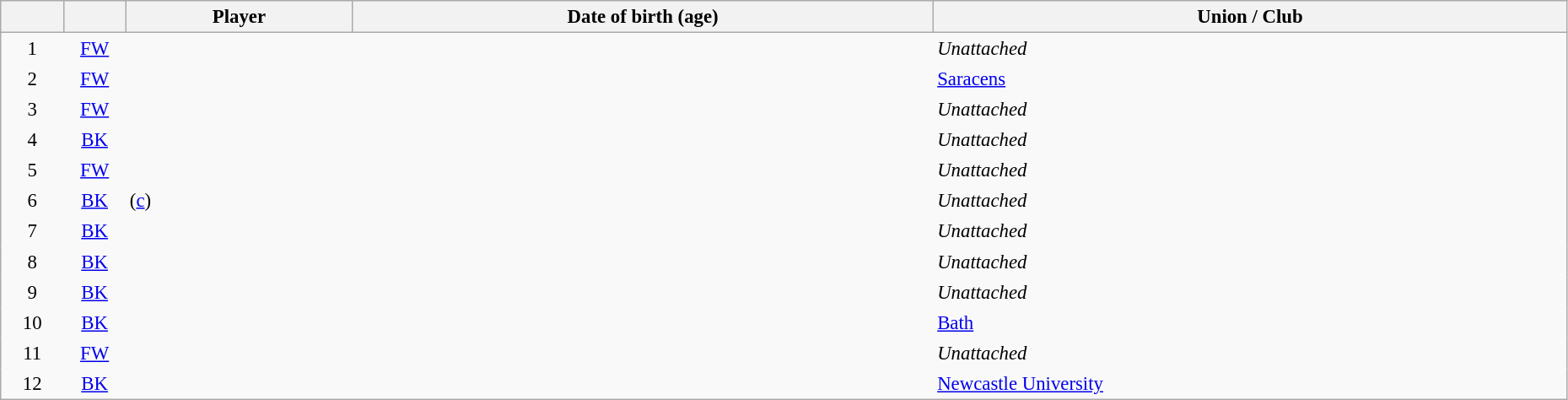<table class="sortable wikitable plainrowheaders" style="font-size:95%; width: 98%">
<tr>
<th scope="col" style="width:4%"></th>
<th scope="col" style="width:4%"></th>
<th scope="col">Player</th>
<th scope="col">Date of birth (age)</th>
<th scope="col">Union / Club</th>
</tr>
<tr>
<td style="text-align:center; border:0">1</td>
<td style="text-align:center; border:0"><a href='#'>FW</a></td>
<td style="text-align:left; border:0"></td>
<td style="text-align:left; border:0"></td>
<td style="text-align:left; border:0"><em>Unattached</em></td>
</tr>
<tr>
<td style="text-align:center; border:0">2</td>
<td style="text-align:center; border:0"><a href='#'>FW</a></td>
<td style="text-align:left; border:0"></td>
<td style="text-align:left; border:0"></td>
<td style="text-align:left; border:0"><a href='#'>Saracens</a></td>
</tr>
<tr>
<td style="text-align:center; border:0">3</td>
<td style="text-align:center; border:0"><a href='#'>FW</a></td>
<td style="text-align:left; border:0"></td>
<td style="text-align:left; border:0"></td>
<td style="text-align:left; border:0"><em>Unattached</em></td>
</tr>
<tr>
<td style="text-align:center; border:0">4</td>
<td style="text-align:center; border:0"><a href='#'>BK</a></td>
<td style="text-align:left; border:0"></td>
<td style="text-align:left; border:0"></td>
<td style="text-align:left; border:0"><em>Unattached</em></td>
</tr>
<tr>
<td style="text-align:center; border:0">5</td>
<td style="text-align:center; border:0"><a href='#'>FW</a></td>
<td style="text-align:left; border:0"></td>
<td style="text-align:left; border:0"></td>
<td style="text-align:left; border:0"><em>Unattached</em></td>
</tr>
<tr>
<td style="text-align:center; border:0">6</td>
<td style="text-align:center; border:0"><a href='#'>BK</a></td>
<td style="text-align:left; border:0"> (<a href='#'>c</a>)</td>
<td style="text-align:left; border:0"></td>
<td style="text-align:left; border:0"><em>Unattached</em></td>
</tr>
<tr>
<td style="text-align:center; border:0">7</td>
<td style="text-align:center; border:0"><a href='#'>BK</a></td>
<td style="text-align:left; border:0"></td>
<td style="text-align:left; border:0"></td>
<td style="text-align:left; border:0"><em>Unattached</em></td>
</tr>
<tr>
<td style="text-align:center; border:0">8</td>
<td style="text-align:center; border:0"><a href='#'>BK</a></td>
<td style="text-align:left; border:0"></td>
<td style="text-align:left; border:0"></td>
<td style="text-align:left; border:0"><em>Unattached</em></td>
</tr>
<tr>
<td style="text-align:center; border:0">9</td>
<td style="text-align:center; border:0"><a href='#'>BK</a></td>
<td style="text-align:left; border:0"></td>
<td style="text-align:left; border:0"></td>
<td style="text-align:left; border:0"><em>Unattached</em></td>
</tr>
<tr>
<td style="text-align:center; border:0">10</td>
<td style="text-align:center; border:0"><a href='#'>BK</a></td>
<td style="text-align:left; border:0"></td>
<td style="text-align:left; border:0"></td>
<td style="text-align:left; border:0"><a href='#'>Bath</a></td>
</tr>
<tr>
<td style="text-align:center; border:0">11</td>
<td style="text-align:center; border:0"><a href='#'>FW</a></td>
<td style="text-align:left; border:0"></td>
<td style="text-align:left; border:0"></td>
<td style="text-align:left; border:0"><em>Unattached</em></td>
</tr>
<tr>
<td style="text-align:center; border:0">12</td>
<td style="text-align:center; border:0"><a href='#'>BK</a></td>
<td style="text-align:left; border:0"></td>
<td style="text-align:left; border:0"></td>
<td style="text-align:left; border:0"><a href='#'>Newcastle University</a></td>
</tr>
</table>
